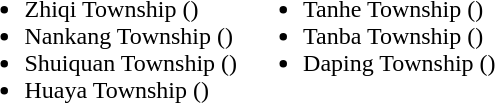<table>
<tr>
<td valign="top"><br><ul><li>Zhiqi Township ()</li><li>Nankang Township ()</li><li>Shuiquan Township ()</li><li>Huaya Township ()</li></ul></td>
<td valign="top"><br><ul><li>Tanhe Township ()</li><li>Tanba Township ()</li><li>Daping Township ()</li></ul></td>
</tr>
</table>
